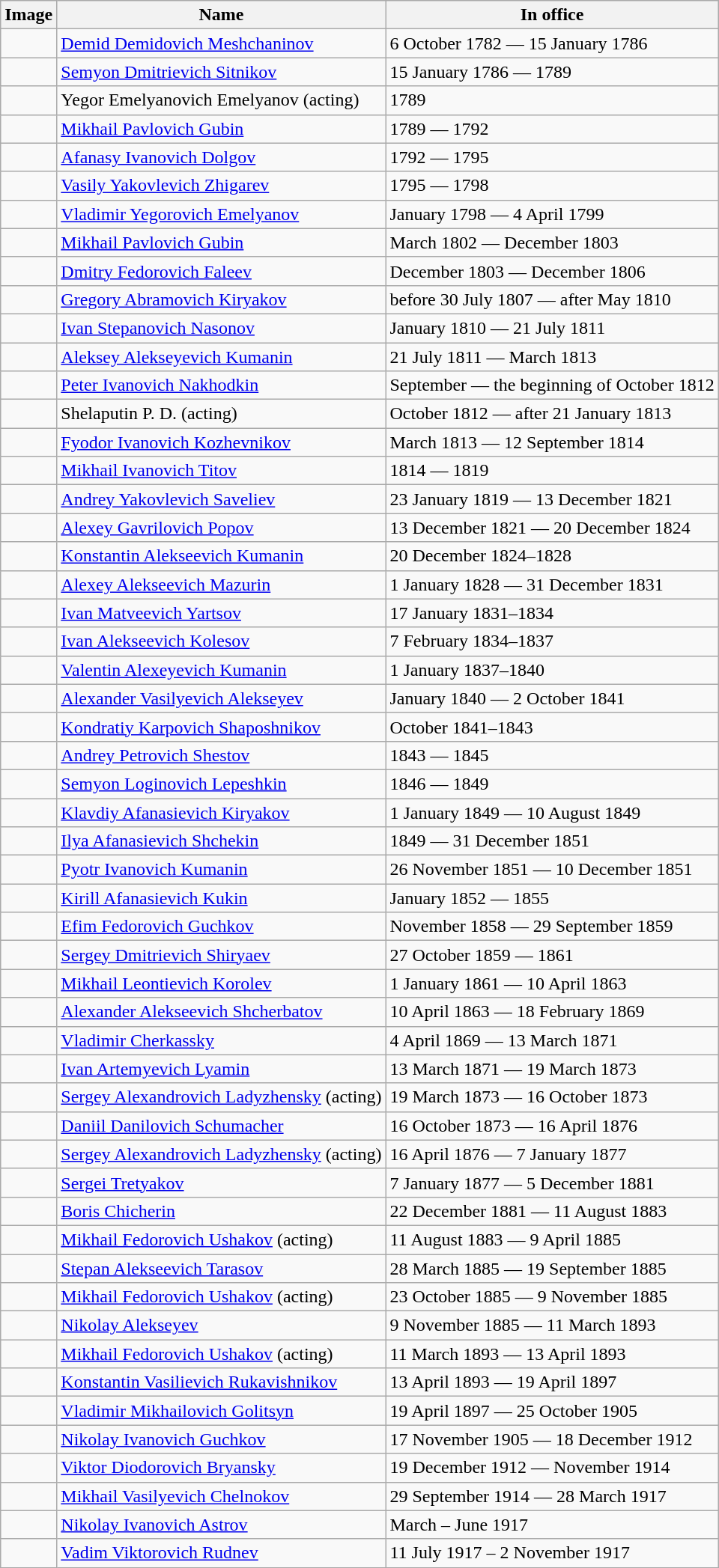<table class="wikitable">
<tr>
<th>Image</th>
<th>Name</th>
<th>In office</th>
</tr>
<tr>
<td></td>
<td><a href='#'>Demid Demidovich Meshchaninov</a></td>
<td>6 October 1782 — 15 January 1786</td>
</tr>
<tr>
<td></td>
<td><a href='#'>Semyon Dmitrievich Sitnikov</a></td>
<td>15 January 1786 — 1789</td>
</tr>
<tr>
<td></td>
<td>Yegor Emelyanovich Emelyanov (acting)</td>
<td>1789</td>
</tr>
<tr>
<td></td>
<td><a href='#'>Mikhail Pavlovich Gubin</a></td>
<td>1789 — 1792</td>
</tr>
<tr>
<td></td>
<td><a href='#'>Afanasy Ivanovich Dolgov</a></td>
<td>1792 — 1795</td>
</tr>
<tr>
<td></td>
<td><a href='#'>Vasily Yakovlevich Zhigarev</a></td>
<td>1795 — 1798</td>
</tr>
<tr>
<td></td>
<td><a href='#'>Vladimir Yegorovich Emelyanov</a></td>
<td>January 1798 — 4 April 1799</td>
</tr>
<tr>
<td></td>
<td><a href='#'>Mikhail Pavlovich Gubin</a></td>
<td>March 1802 — December 1803</td>
</tr>
<tr>
<td></td>
<td><a href='#'>Dmitry Fedorovich Faleev</a></td>
<td>December 1803 — December 1806</td>
</tr>
<tr>
<td></td>
<td><a href='#'>Gregory Abramovich Kiryakov</a></td>
<td>before 30 July 1807 — after May 1810</td>
</tr>
<tr>
<td></td>
<td><a href='#'>Ivan Stepanovich Nasonov</a></td>
<td>January 1810 — 21 July 1811</td>
</tr>
<tr>
<td></td>
<td><a href='#'>Aleksey Alekseyevich Kumanin</a></td>
<td>21 July 1811 — March 1813</td>
</tr>
<tr>
<td></td>
<td><a href='#'>Peter Ivanovich Nakhodkin</a></td>
<td>September — the beginning of October 1812</td>
</tr>
<tr>
<td></td>
<td>Shelaputin P. D. (acting)</td>
<td>October 1812 — after 21 January 1813</td>
</tr>
<tr>
<td></td>
<td><a href='#'>Fyodor Ivanovich Kozhevnikov</a></td>
<td>March 1813 — 12 September 1814</td>
</tr>
<tr>
<td></td>
<td><a href='#'>Mikhail Ivanovich Titov</a></td>
<td>1814 — 1819</td>
</tr>
<tr>
<td></td>
<td><a href='#'>Andrey Yakovlevich Saveliev</a></td>
<td>23 January 1819 — 13 December 1821</td>
</tr>
<tr>
<td></td>
<td><a href='#'>Alexey Gavrilovich Popov</a></td>
<td>13 December 1821 — 20 December 1824</td>
</tr>
<tr>
<td></td>
<td><a href='#'>Konstantin Alekseevich Kumanin</a></td>
<td>20 December 1824–1828</td>
</tr>
<tr>
<td></td>
<td><a href='#'>Alexey Alekseevich Mazurin</a></td>
<td>1 January 1828 — 31 December 1831</td>
</tr>
<tr>
<td></td>
<td><a href='#'>Ivan Matveevich Yartsov</a></td>
<td>17 January 1831–1834</td>
</tr>
<tr>
<td></td>
<td><a href='#'>Ivan Alekseevich Kolesov</a></td>
<td>7 February 1834–1837</td>
</tr>
<tr>
<td></td>
<td><a href='#'>Valentin Alexeyevich Kumanin</a></td>
<td>1 January 1837–1840</td>
</tr>
<tr>
<td></td>
<td><a href='#'>Alexander Vasilyevich Alekseyev</a></td>
<td>January 1840 — 2 October 1841</td>
</tr>
<tr>
<td></td>
<td><a href='#'>Kondratiy Karpovich Shaposhnikov</a></td>
<td>October 1841–1843</td>
</tr>
<tr>
<td></td>
<td><a href='#'>Andrey Petrovich Shestov</a></td>
<td>1843 — 1845</td>
</tr>
<tr>
<td></td>
<td><a href='#'>Semyon Loginovich Lepeshkin</a></td>
<td>1846 — 1849</td>
</tr>
<tr>
<td></td>
<td><a href='#'>Klavdiy Afanasievich Kiryakov</a></td>
<td>1 January 1849 — 10 August 1849</td>
</tr>
<tr>
<td></td>
<td><a href='#'>Ilya Afanasievich Shchekin</a></td>
<td>1849 — 31 December 1851</td>
</tr>
<tr>
<td></td>
<td><a href='#'>Pyotr Ivanovich Kumanin</a></td>
<td>26 November 1851 — 10 December 1851</td>
</tr>
<tr>
<td></td>
<td><a href='#'>Kirill Afanasievich Kukin</a></td>
<td>January 1852 — 1855</td>
</tr>
<tr>
<td></td>
<td><a href='#'>Efim Fedorovich Guchkov</a></td>
<td>November 1858 — 29 September 1859</td>
</tr>
<tr>
<td></td>
<td><a href='#'>Sergey Dmitrievich Shiryaev</a></td>
<td>27 October 1859 — 1861</td>
</tr>
<tr>
<td></td>
<td><a href='#'>Mikhail Leontievich Korolev</a></td>
<td>1 January 1861 — 10 April 1863</td>
</tr>
<tr>
<td></td>
<td><a href='#'>Alexander Alekseevich Shcherbatov</a></td>
<td>10 April 1863 — 18 February 1869</td>
</tr>
<tr>
<td></td>
<td><a href='#'>Vladimir Cherkassky</a></td>
<td>4 April 1869 — 13 March 1871</td>
</tr>
<tr>
<td></td>
<td><a href='#'>Ivan Artemyevich Lyamin</a></td>
<td>13 March 1871 — 19 March 1873</td>
</tr>
<tr>
<td></td>
<td><a href='#'>Sergey Alexandrovich Ladyzhensky</a> (acting)</td>
<td>19 March 1873 — 16 October 1873</td>
</tr>
<tr>
<td></td>
<td><a href='#'>Daniil Danilovich Schumacher</a></td>
<td>16 October 1873 — 16 April 1876</td>
</tr>
<tr>
<td></td>
<td><a href='#'>Sergey Alexandrovich Ladyzhensky</a> (acting)</td>
<td>16 April 1876 — 7 January 1877</td>
</tr>
<tr>
<td></td>
<td><a href='#'>Sergei Tretyakov</a></td>
<td>7 January 1877 — 5 December 1881</td>
</tr>
<tr>
<td></td>
<td><a href='#'>Boris Chicherin</a></td>
<td>22 December 1881 — 11 August 1883</td>
</tr>
<tr>
<td></td>
<td><a href='#'>Mikhail Fedorovich Ushakov</a> (acting)</td>
<td>11 August 1883 — 9 April 1885</td>
</tr>
<tr>
<td></td>
<td><a href='#'>Stepan Alekseevich Tarasov</a></td>
<td>28 March 1885 — 19 September 1885</td>
</tr>
<tr>
<td></td>
<td><a href='#'>Mikhail Fedorovich Ushakov</a> (acting)</td>
<td>23 October 1885 — 9 November 1885</td>
</tr>
<tr>
<td></td>
<td><a href='#'>Nikolay Alekseyev</a></td>
<td>9 November 1885 — 11 March 1893</td>
</tr>
<tr>
<td></td>
<td><a href='#'>Mikhail Fedorovich Ushakov</a> (acting)</td>
<td>11 March 1893 — 13 April 1893</td>
</tr>
<tr>
<td></td>
<td><a href='#'>Konstantin Vasilievich Rukavishnikov</a></td>
<td>13 April 1893 — 19 April 1897</td>
</tr>
<tr>
<td></td>
<td><a href='#'>Vladimir Mikhailovich Golitsyn</a></td>
<td>19 April 1897 — 25 October 1905</td>
</tr>
<tr>
<td></td>
<td><a href='#'>Nikolay Ivanovich Guchkov</a></td>
<td>17 November 1905 — 18 December 1912</td>
</tr>
<tr>
<td></td>
<td><a href='#'>Viktor Diodorovich Bryansky</a></td>
<td>19 December 1912 — November 1914</td>
</tr>
<tr>
<td></td>
<td><a href='#'>Mikhail Vasilyevich Chelnokov</a></td>
<td>29 September 1914 — 28 March 1917</td>
</tr>
<tr>
<td></td>
<td><a href='#'>Nikolay Ivanovich Astrov</a></td>
<td>March – June 1917</td>
</tr>
<tr>
<td></td>
<td><a href='#'>Vadim Viktorovich Rudnev</a></td>
<td>11 July 1917 – 2 November 1917 </td>
</tr>
</table>
